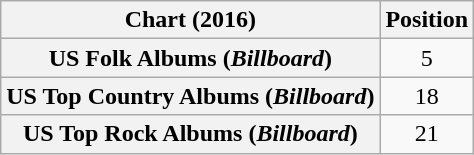<table class="wikitable sortable plainrowheaders" style="text-align:center">
<tr>
<th scope="col">Chart (2016)</th>
<th scope="col">Position</th>
</tr>
<tr>
<th scope="row">US Folk Albums (<em>Billboard</em>)</th>
<td>5</td>
</tr>
<tr>
<th scope="row">US Top Country Albums (<em>Billboard</em>)</th>
<td>18</td>
</tr>
<tr>
<th scope="row">US Top Rock Albums (<em>Billboard</em>)</th>
<td>21</td>
</tr>
</table>
